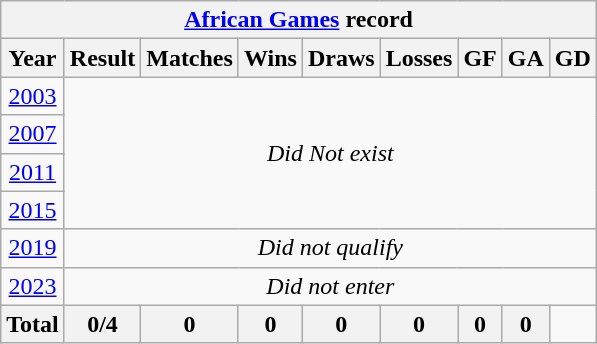<table class="wikitable" style="text-align: center;">
<tr>
<th colspan=9><a href='#'>African Games</a> record</th>
</tr>
<tr>
<th>Year</th>
<th>Result</th>
<th>Matches</th>
<th>Wins</th>
<th>Draws</th>
<th>Losses</th>
<th>GF</th>
<th>GA</th>
<th>GD</th>
</tr>
<tr>
<td> <a href='#'>2003</a></td>
<td colspan=8 rowspan=4><em>Did Not exist</em></td>
</tr>
<tr>
<td> <a href='#'>2007</a></td>
</tr>
<tr>
<td> <a href='#'>2011</a></td>
</tr>
<tr>
<td> <a href='#'>2015</a></td>
</tr>
<tr>
<td> <a href='#'>2019</a></td>
<td colspan=8><em>Did not qualify</em></td>
</tr>
<tr>
<td> <a href='#'>2023</a></td>
<td colspan=8><em>Did not enter</em></td>
</tr>
<tr>
<th>Total</th>
<th>0/4</th>
<th>0</th>
<th>0</th>
<th>0</th>
<th>0</th>
<th>0</th>
<th>0</th>
</tr>
</table>
